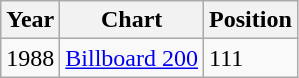<table class="wikitable">
<tr>
<th>Year</th>
<th>Chart</th>
<th>Position</th>
</tr>
<tr>
<td>1988</td>
<td><a href='#'>Billboard 200</a></td>
<td>111</td>
</tr>
</table>
